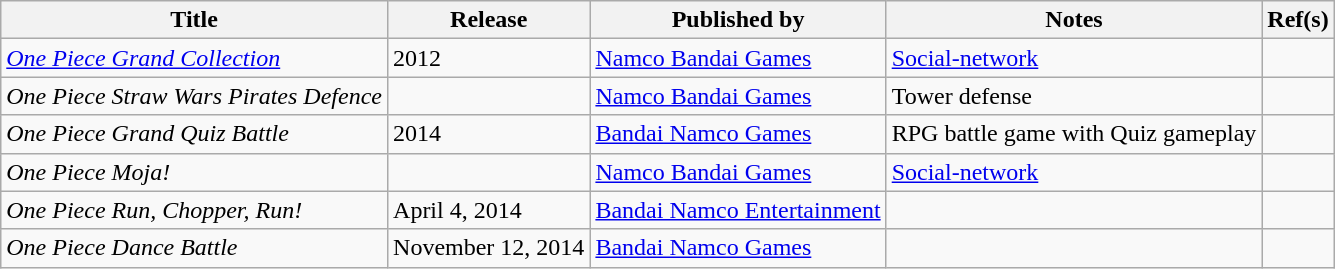<table class="wikitable">
<tr>
<th>Title</th>
<th>Release</th>
<th>Published by</th>
<th>Notes</th>
<th>Ref(s)</th>
</tr>
<tr>
<td><em><a href='#'>One Piece Grand Collection</a></em></td>
<td>2012</td>
<td><a href='#'>Namco Bandai Games</a></td>
<td><a href='#'>Social-network</a></td>
<td></td>
</tr>
<tr>
<td><em>One Piece Straw Wars Pirates Defence</em></td>
<td></td>
<td><a href='#'>Namco Bandai Games</a></td>
<td>Tower defense</td>
<td></td>
</tr>
<tr>
<td><em>One Piece Grand Quiz Battle</em></td>
<td>2014</td>
<td><a href='#'>Bandai Namco Games</a></td>
<td>RPG battle game with Quiz gameplay</td>
<td></td>
</tr>
<tr>
<td><em>One Piece Moja!</em></td>
<td></td>
<td><a href='#'>Namco Bandai Games</a></td>
<td><a href='#'>Social-network</a></td>
<td></td>
</tr>
<tr>
<td><em>One Piece Run, Chopper, Run!</em></td>
<td>April 4, 2014</td>
<td><a href='#'>Bandai Namco Entertainment</a></td>
<td></td>
<td></td>
</tr>
<tr>
<td><em>One Piece Dance Battle</em></td>
<td>November 12, 2014</td>
<td><a href='#'>Bandai Namco Games</a></td>
<td></td>
<td></td>
</tr>
</table>
